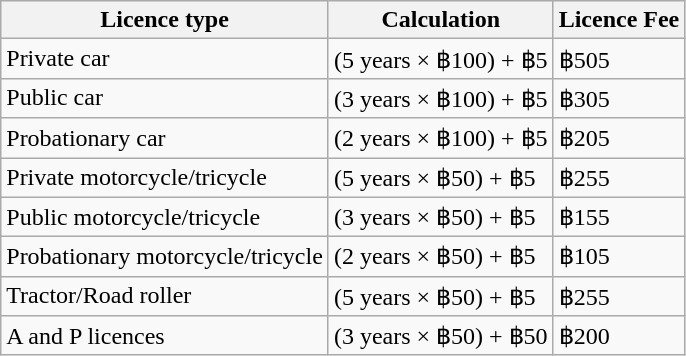<table class="wikitable">
<tr>
<th>Licence type</th>
<th>Calculation</th>
<th>Licence Fee</th>
</tr>
<tr>
<td>Private car</td>
<td>(5 years × ฿100) + ฿5</td>
<td>฿505</td>
</tr>
<tr>
<td>Public car</td>
<td>(3 years × ฿100) + ฿5</td>
<td>฿305</td>
</tr>
<tr>
<td>Probationary car</td>
<td>(2 years × ฿100) + ฿5</td>
<td>฿205</td>
</tr>
<tr>
<td>Private motorcycle/tricycle</td>
<td>(5 years × ฿50) + ฿5</td>
<td>฿255</td>
</tr>
<tr>
<td>Public motorcycle/tricycle</td>
<td>(3 years × ฿50) + ฿5</td>
<td>฿155</td>
</tr>
<tr>
<td>Probationary motorcycle/tricycle</td>
<td>(2 years × ฿50) + ฿5</td>
<td>฿105</td>
</tr>
<tr>
<td>Tractor/Road roller</td>
<td>(5 years × ฿50) + ฿5</td>
<td>฿255</td>
</tr>
<tr>
<td>A and P licences</td>
<td>(3 years × ฿50) + ฿50</td>
<td>฿200</td>
</tr>
</table>
